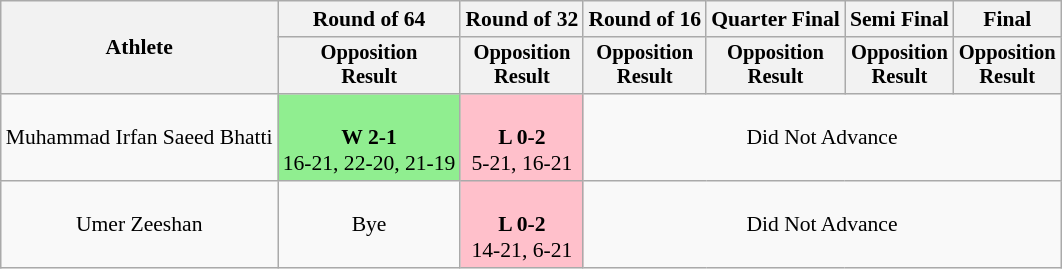<table class=wikitable style="font-size:90%">
<tr>
<th rowspan=2>Athlete</th>
<th>Round of 64</th>
<th>Round of 32</th>
<th>Round of 16</th>
<th>Quarter Final</th>
<th>Semi Final</th>
<th>Final</th>
</tr>
<tr style="font-size:95%">
<th>Opposition<br>Result</th>
<th>Opposition<br>Result</th>
<th>Opposition<br>Result</th>
<th>Opposition<br>Result</th>
<th>Opposition<br>Result</th>
<th>Opposition<br>Result</th>
</tr>
<tr align=center>
<td>Muhammad Irfan Saeed Bhatti</td>
<td style="background:lightgreen;"><br><strong>W 2-1</strong><br> 16-21, 22-20, 21-19</td>
<td style="background:pink;"><br><strong>L 0-2</strong><br> 5-21, 16-21</td>
<td colspan=4>Did Not Advance</td>
</tr>
<tr align=center>
<td>Umer Zeeshan</td>
<td>Bye</td>
<td style="background:pink;"><br><strong>L 0-2</strong><br> 14-21, 6-21</td>
<td colspan=4>Did Not Advance</td>
</tr>
</table>
